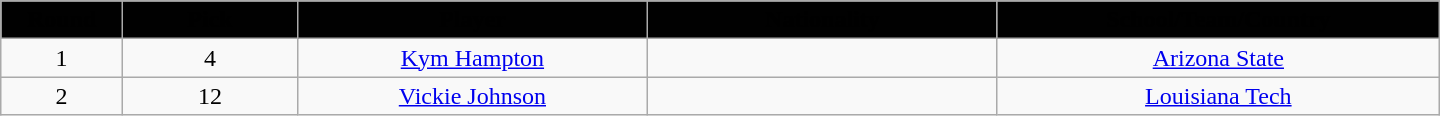<table class="wikitable" style="text-align:center; width:60em">
<tr>
<th style="background: #010101" width="2%"><span>Round</span></th>
<th style="background: #010101" width="5%"><span>Pick</span></th>
<th style="background: #010101" width="10%"><span>Player</span></th>
<th style="background: #010101" width="10%"><span>Nationality</span></th>
<th style="background: #010101" width="10%"><span>School/Team/Country</span></th>
</tr>
<tr>
<td>1</td>
<td>4</td>
<td><a href='#'>Kym Hampton</a></td>
<td></td>
<td><a href='#'>Arizona State</a></td>
</tr>
<tr>
<td>2</td>
<td>12</td>
<td><a href='#'>Vickie Johnson</a></td>
<td></td>
<td><a href='#'>Louisiana Tech</a></td>
</tr>
</table>
